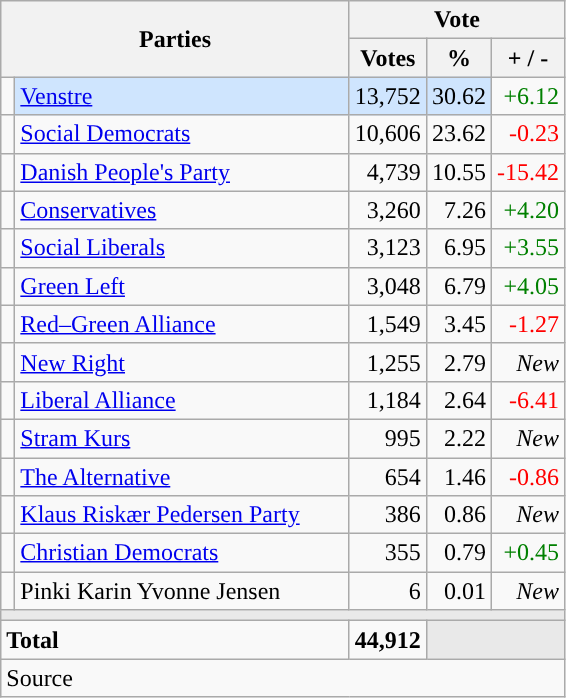<table class="wikitable" style="text-align:right;">
<tr>
<th style="text-align:centre;" rowspan="2" colspan="2" width="225">Parties</th>
<th colspan="3">Vote</th>
</tr>
<tr>
<th width="15">Votes</th>
<th width="15">%</th>
<th width="15">+ / -</th>
</tr>
<tr>
<td width="2" style="color:inherit;background:"></td>
<td bgcolor=#cfe5fe  align="left"><a href='#'>Venstre</a></td>
<td bgcolor=#cfe5fe>13,752</td>
<td bgcolor=#cfe5fe>30.62</td>
<td style=color:green;>+6.12</td>
</tr>
<tr>
<td width="2" style="color:inherit;background:"></td>
<td align="left"><a href='#'>Social Democrats</a></td>
<td>10,606</td>
<td>23.62</td>
<td style=color:red;>-0.23</td>
</tr>
<tr>
<td width="2" style="color:inherit;background:"></td>
<td align="left"><a href='#'>Danish People's Party</a></td>
<td>4,739</td>
<td>10.55</td>
<td style=color:red;>-15.42</td>
</tr>
<tr>
<td width="2" style="color:inherit;background:"></td>
<td align="left"><a href='#'>Conservatives</a></td>
<td>3,260</td>
<td>7.26</td>
<td style=color:green;>+4.20</td>
</tr>
<tr>
<td width="2" style="color:inherit;background:"></td>
<td align="left"><a href='#'>Social Liberals</a></td>
<td>3,123</td>
<td>6.95</td>
<td style=color:green;>+3.55</td>
</tr>
<tr>
<td width="2" style="color:inherit;background:"></td>
<td align="left"><a href='#'>Green Left</a></td>
<td>3,048</td>
<td>6.79</td>
<td style=color:green;>+4.05</td>
</tr>
<tr>
<td width="2" style="color:inherit;background:"></td>
<td align="left"><a href='#'>Red–Green Alliance</a></td>
<td>1,549</td>
<td>3.45</td>
<td style=color:red;>-1.27</td>
</tr>
<tr>
<td width="2" style="color:inherit;background:"></td>
<td align="left"><a href='#'>New Right</a></td>
<td>1,255</td>
<td>2.79</td>
<td><em>New</em></td>
</tr>
<tr>
<td width="2" style="color:inherit;background:"></td>
<td align="left"><a href='#'>Liberal Alliance</a></td>
<td>1,184</td>
<td>2.64</td>
<td style=color:red;>-6.41</td>
</tr>
<tr>
<td width="2" style="color:inherit;background:"></td>
<td align="left"><a href='#'>Stram Kurs</a></td>
<td>995</td>
<td>2.22</td>
<td><em>New</em></td>
</tr>
<tr>
<td width="2" style="color:inherit;background:"></td>
<td align="left"><a href='#'>The Alternative</a></td>
<td>654</td>
<td>1.46</td>
<td style=color:red;>-0.86</td>
</tr>
<tr>
<td width="2" style="color:inherit;background:"></td>
<td align="left"><a href='#'>Klaus Riskær Pedersen Party</a></td>
<td>386</td>
<td>0.86</td>
<td><em>New</em></td>
</tr>
<tr>
<td width="2" style="color:inherit;background:"></td>
<td align="left"><a href='#'>Christian Democrats</a></td>
<td>355</td>
<td>0.79</td>
<td style=color:green;>+0.45</td>
</tr>
<tr>
<td width="2" style="color:inherit;background:"></td>
<td align="left">Pinki Karin Yvonne Jensen</td>
<td>6</td>
<td>0.01</td>
<td><em>New</em></td>
</tr>
<tr>
<td colspan="7" bgcolor="#E9E9E9"></td>
</tr>
<tr>
<td align="left" colspan="2"><strong>Total</strong></td>
<td><strong>44,912</strong></td>
<td bgcolor="#E9E9E9" colspan="2"></td>
</tr>
<tr>
<td align="left" colspan="6">Source</td>
</tr>
</table>
